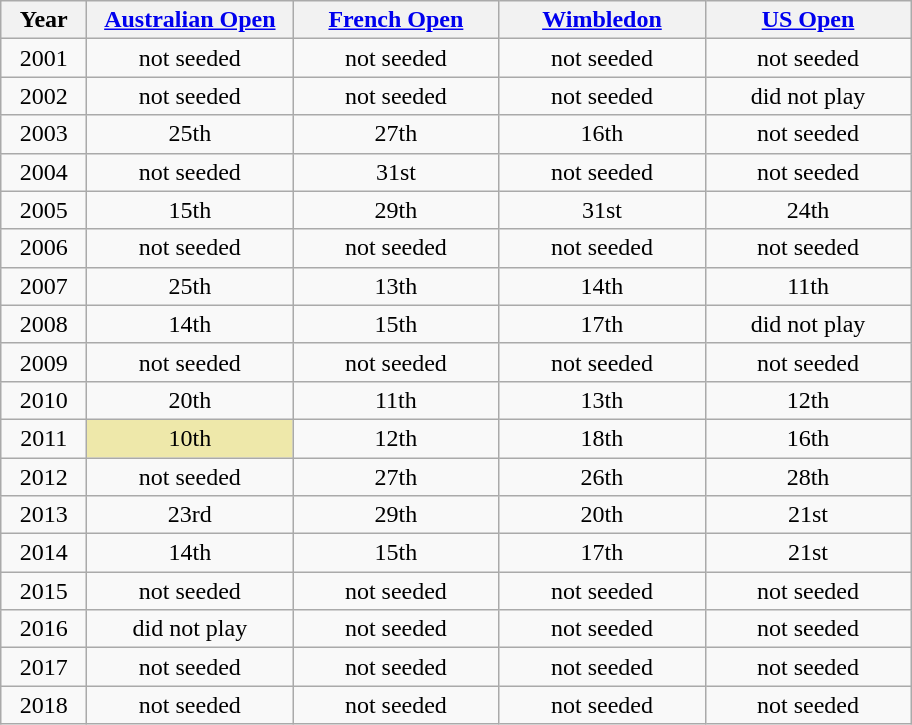<table class=wikitable style=text-align:center>
<tr>
<th width=50>Year</th>
<th width=130><a href='#'>Australian Open</a></th>
<th width=130><a href='#'>French Open</a></th>
<th width=130><a href='#'>Wimbledon</a></th>
<th width=130><a href='#'>US Open</a></th>
</tr>
<tr>
<td>2001</td>
<td>not seeded</td>
<td>not seeded</td>
<td>not seeded</td>
<td>not seeded</td>
</tr>
<tr>
<td>2002</td>
<td>not seeded</td>
<td>not seeded</td>
<td>not seeded</td>
<td>did not play</td>
</tr>
<tr>
<td>2003</td>
<td>25th</td>
<td>27th</td>
<td>16th</td>
<td>not seeded</td>
</tr>
<tr>
<td>2004</td>
<td>not seeded</td>
<td>31st</td>
<td>not seeded</td>
<td>not seeded</td>
</tr>
<tr>
<td>2005</td>
<td>15th</td>
<td>29th</td>
<td>31st</td>
<td>24th</td>
</tr>
<tr>
<td>2006</td>
<td>not seeded</td>
<td>not seeded</td>
<td>not seeded</td>
<td>not seeded</td>
</tr>
<tr>
<td>2007</td>
<td>25th</td>
<td>13th</td>
<td>14th</td>
<td>11th</td>
</tr>
<tr>
<td>2008</td>
<td>14th</td>
<td>15th</td>
<td>17th</td>
<td>did not play</td>
</tr>
<tr>
<td>2009</td>
<td>not seeded</td>
<td>not seeded</td>
<td>not seeded</td>
<td>not seeded</td>
</tr>
<tr>
<td>2010</td>
<td>20th</td>
<td>11th</td>
<td>13th</td>
<td>12th</td>
</tr>
<tr>
<td>2011</td>
<td bgcolor=EEE8AA>10th</td>
<td>12th</td>
<td>18th</td>
<td>16th</td>
</tr>
<tr>
<td>2012</td>
<td>not seeded</td>
<td>27th</td>
<td>26th</td>
<td>28th</td>
</tr>
<tr>
<td>2013</td>
<td>23rd</td>
<td>29th</td>
<td>20th</td>
<td>21st</td>
</tr>
<tr>
<td>2014</td>
<td>14th</td>
<td>15th</td>
<td>17th</td>
<td>21st</td>
</tr>
<tr>
<td>2015</td>
<td>not seeded</td>
<td>not seeded</td>
<td>not seeded</td>
<td>not seeded</td>
</tr>
<tr>
<td>2016</td>
<td>did not play</td>
<td>not seeded</td>
<td>not seeded</td>
<td>not seeded</td>
</tr>
<tr>
<td>2017</td>
<td>not seeded</td>
<td>not seeded</td>
<td>not seeded</td>
<td>not seeded</td>
</tr>
<tr>
<td>2018</td>
<td>not seeded</td>
<td>not seeded</td>
<td>not seeded</td>
<td>not seeded</td>
</tr>
</table>
